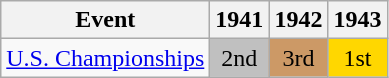<table class="wikitable">
<tr>
<th>Event</th>
<th>1941</th>
<th>1942</th>
<th>1943</th>
</tr>
<tr>
<td><a href='#'>U.S. Championships</a></td>
<td align="center" bgcolor="silver">2nd</td>
<td align="center" bgcolor="cc9966">3rd</td>
<td align="center" bgcolor="gold">1st</td>
</tr>
</table>
